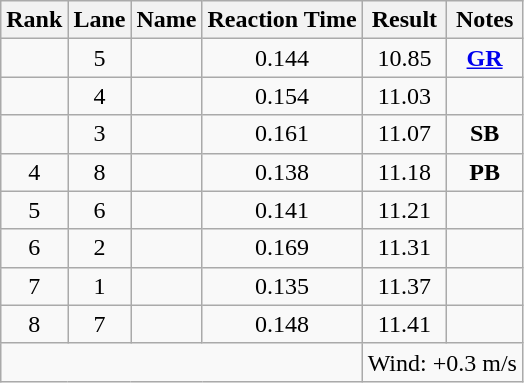<table class="wikitable" style="text-align:center">
<tr>
<th>Rank</th>
<th>Lane</th>
<th>Name</th>
<th>Reaction Time</th>
<th>Result</th>
<th>Notes</th>
</tr>
<tr>
<td></td>
<td>5</td>
<td align="left"></td>
<td>0.144</td>
<td>10.85</td>
<td><strong><a href='#'>GR</a></strong></td>
</tr>
<tr>
<td></td>
<td>4</td>
<td align="left"></td>
<td>0.154</td>
<td>11.03</td>
<td></td>
</tr>
<tr>
<td></td>
<td>3</td>
<td align="left"></td>
<td>0.161</td>
<td>11.07</td>
<td><strong>SB</strong></td>
</tr>
<tr>
<td>4</td>
<td>8</td>
<td align="left"></td>
<td>0.138</td>
<td>11.18</td>
<td><strong>PB</strong></td>
</tr>
<tr>
<td>5</td>
<td>6</td>
<td align="left"></td>
<td>0.141</td>
<td>11.21</td>
<td></td>
</tr>
<tr>
<td>6</td>
<td>2</td>
<td align="left"></td>
<td>0.169</td>
<td>11.31</td>
<td></td>
</tr>
<tr>
<td>7</td>
<td>1</td>
<td align="left"></td>
<td>0.135</td>
<td>11.37</td>
<td></td>
</tr>
<tr>
<td>8</td>
<td>7</td>
<td align="left"></td>
<td>0.148</td>
<td>11.41</td>
<td></td>
</tr>
<tr class="sortbottom">
<td colspan=4></td>
<td colspan="3" style="text-align:left;">Wind: +0.3 m/s</td>
</tr>
</table>
